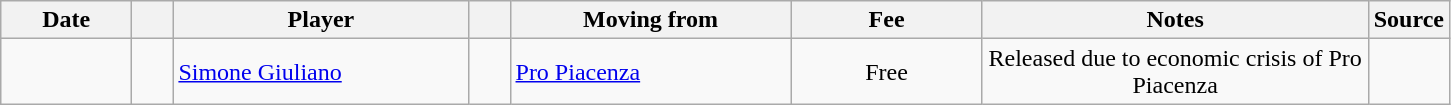<table class="wikitable collapsible collapsed sortable">
<tr>
<th style="width:80px;">Date</th>
<th style="width:20px;"></th>
<th style="width:190px;">Player</th>
<th style="width:20px;"></th>
<th style="width:180px;">Moving from</th>
<th style="width:120px;" class="unsortable">Fee</th>
<th style="width:250px;" class="unsortable">Notes</th>
<th style="width:20px;">Source</th>
</tr>
<tr>
<td></td>
<td align="center"></td>
<td> <a href='#'>Simone Giuliano</a></td>
<td align="center"></td>
<td> <a href='#'>Pro Piacenza</a></td>
<td align="center">Free</td>
<td align="center">Released due to economic crisis of Pro Piacenza</td>
<td></td>
</tr>
</table>
